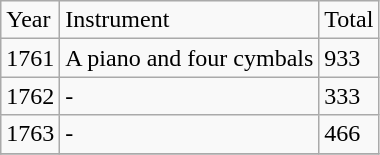<table class="wikitable">
<tr>
<td>Year</td>
<td>Instrument</td>
<td>Total</td>
</tr>
<tr>
<td>1761</td>
<td>A piano and four cymbals</td>
<td>933</td>
</tr>
<tr>
<td>1762</td>
<td>-</td>
<td>333</td>
</tr>
<tr>
<td>1763</td>
<td>-</td>
<td>466</td>
</tr>
<tr>
</tr>
</table>
